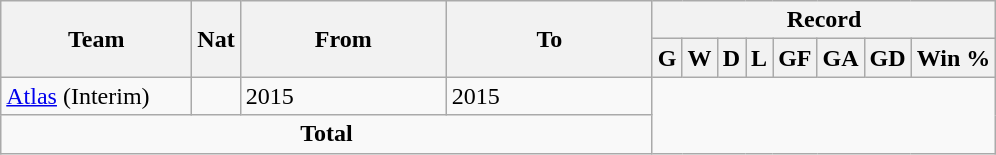<table class="wikitable" style="text-align: center">
<tr>
<th rowspan="2" style="width:120px;">Team</th>
<th rowspan="2" style="width:10px;">Nat</th>
<th rowspan="2" style="width:130px;">From</th>
<th rowspan="2" style="width:130px;">To</th>
<th colspan="8">Record</th>
</tr>
<tr>
<th>G</th>
<th>W</th>
<th>D</th>
<th>L</th>
<th>GF</th>
<th>GA</th>
<th>GD</th>
<th>Win %</th>
</tr>
<tr>
<td style="text-align:left;"><a href='#'>Atlas</a> (Interim)</td>
<td></td>
<td style="text-align:left;">2015</td>
<td align="left">2015<br></td>
</tr>
<tr>
<td colspan="4"><strong>Total</strong><br></td>
</tr>
</table>
